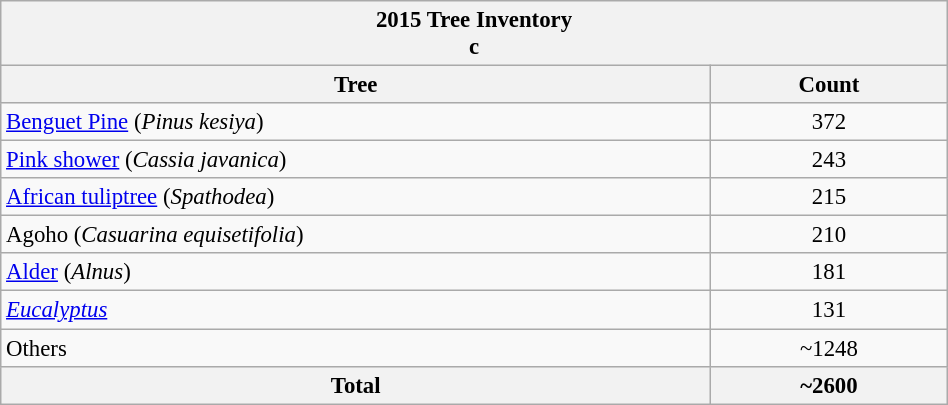<table class="wikitable collapsible" style="text-align: center; font-size:95%;" width=50%>
<tr>
<th colspan=2>2015 Tree Inventory<br>c</th>
</tr>
<tr>
<th>Tree</th>
<th width=25%>Count</th>
</tr>
<tr>
<td align=left><a href='#'>Benguet Pine</a> (<em>Pinus kesiya</em>)</td>
<td>372</td>
</tr>
<tr>
<td align=left><a href='#'>Pink shower</a> (<em>Cassia javanica</em>)</td>
<td>243</td>
</tr>
<tr>
<td align=left><a href='#'>African tuliptree</a> (<em>Spathodea</em>)</td>
<td>215</td>
</tr>
<tr>
<td align=left>Agoho (<em>Casuarina equisetifolia</em>)</td>
<td>210</td>
</tr>
<tr>
<td align=left><a href='#'>Alder</a> (<em>Alnus</em>)</td>
<td>181</td>
</tr>
<tr>
<td align=left><em><a href='#'>Eucalyptus</a></em></td>
<td>131</td>
</tr>
<tr>
<td align=left>Others</td>
<td>~1248</td>
</tr>
<tr>
<th>Total</th>
<th>~2600</th>
</tr>
</table>
